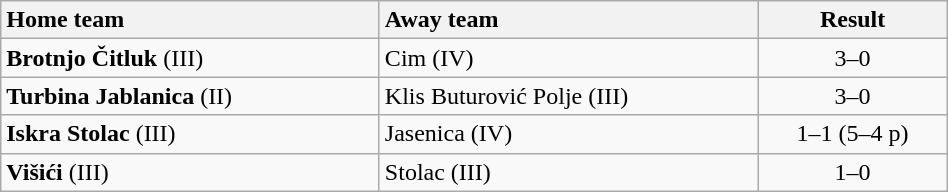<table class="wikitable" style="width:50%">
<tr>
<th style="width:40%; text-align:left">Home team</th>
<th style="width:40%; text-align:left">Away team</th>
<th>Result</th>
</tr>
<tr>
<td><strong>Brotnjo Čitluk</strong> (III)</td>
<td>Cim (IV)</td>
<td style="text-align:center">3–0</td>
</tr>
<tr>
<td><strong>Turbina Jablanica</strong> (II)</td>
<td>Klis Buturović Polje (III)</td>
<td style="text-align:center">3–0</td>
</tr>
<tr>
<td><strong>Iskra Stolac</strong> (III)</td>
<td>Jasenica (IV)</td>
<td style="text-align:center">1–1 (5–4 p)</td>
</tr>
<tr>
<td><strong>Višići</strong> (III)</td>
<td>Stolac (III)</td>
<td style="text-align:center">1–0</td>
</tr>
</table>
